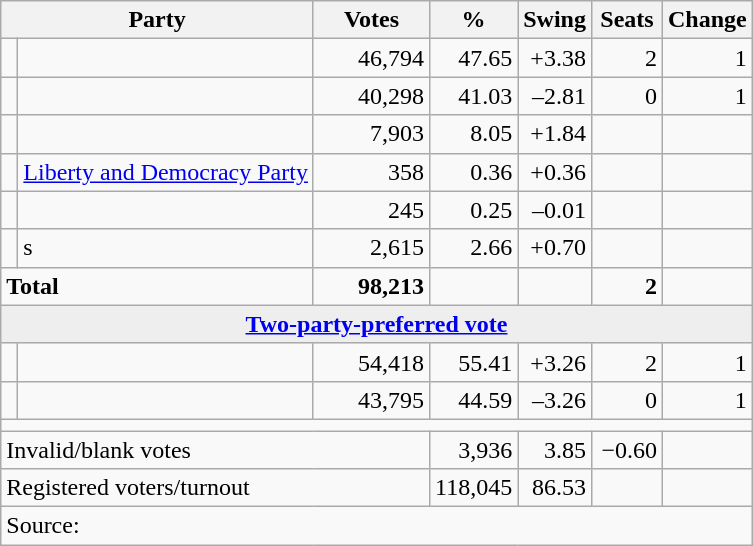<table class="wikitable">
<tr>
<th style="width:200px" colspan=2><strong>Party</strong></th>
<th style="width:70px; text-align:center;"><strong>Votes</strong></th>
<th style="width:40px; text-align:center;"><strong>%</strong></th>
<th style="width:40px; text-align:center;"><strong>Swing</strong></th>
<th style="width:40px; text-align:center;"><strong>Seats</strong></th>
<th style="width:40px; text-align:center;"><strong>Change</strong></th>
</tr>
<tr>
<td> </td>
<td></td>
<td align=right>46,794</td>
<td align=right>47.65</td>
<td align=right>+3.38</td>
<td align=right>2</td>
<td align=right> 1</td>
</tr>
<tr>
<td> </td>
<td></td>
<td align=right>40,298</td>
<td align=right>41.03</td>
<td align=right>–2.81</td>
<td align=right>0</td>
<td align=right> 1</td>
</tr>
<tr>
<td> </td>
<td></td>
<td align=right>7,903</td>
<td align=right>8.05</td>
<td align=right>+1.84</td>
<td align=right></td>
<td align=right></td>
</tr>
<tr>
<td> </td>
<td><a href='#'>Liberty and Democracy Party</a></td>
<td align=right>358</td>
<td align=right>0.36</td>
<td align=right>+0.36</td>
<td align=right></td>
<td align=right></td>
</tr>
<tr>
<td> </td>
<td></td>
<td align=right>245</td>
<td align=right>0.25</td>
<td align=right>–0.01</td>
<td align=right></td>
<td align=right></td>
</tr>
<tr>
<td> </td>
<td>s</td>
<td align=right>2,615</td>
<td align=right>2.66</td>
<td align=right>+0.70</td>
<td align=right></td>
<td align=right></td>
</tr>
<tr>
<td colspan="2"><strong>Total</strong></td>
<td align="right"><strong>98,213</strong></td>
<td align="right"></td>
<td align="right"></td>
<td align="right"><strong>2</strong></td>
<td align=right></td>
</tr>
<tr>
<td colspan=7 style="text-align:center; background:#eee;"><strong><a href='#'>Two-party-preferred vote</a></strong></td>
</tr>
<tr>
<td> </td>
<td></td>
<td align=right>54,418</td>
<td align=right>55.41</td>
<td align=right>+3.26</td>
<td align=right>2</td>
<td align=right> 1</td>
</tr>
<tr>
<td> </td>
<td></td>
<td align=right>43,795</td>
<td align=right>44.59</td>
<td align=right>–3.26</td>
<td align=right>0</td>
<td align=right> 1</td>
</tr>
<tr>
<td colspan=7></td>
</tr>
<tr>
<td colspan=3 align=left>Invalid/blank votes</td>
<td align=right>3,936</td>
<td align=right>3.85</td>
<td align=right>−0.60</td>
<td></td>
</tr>
<tr>
<td colspan=3 align=left>Registered voters/turnout</td>
<td align=right>118,045</td>
<td align=right>86.53</td>
<td></td>
<td></td>
</tr>
<tr>
<td colspan=7 align=left>Source: </td>
</tr>
</table>
